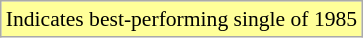<table class="wikitable" style="font-size:90%;">
<tr>
<td style="background-color:#FFFF99"> Indicates best-performing single of 1985</td>
</tr>
</table>
